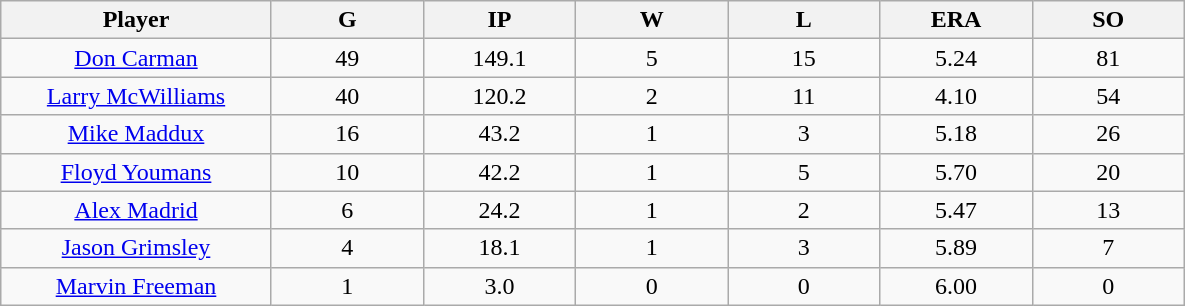<table class="wikitable sortable">
<tr>
<th bgcolor="#DDDDFF" width="16%">Player</th>
<th bgcolor="#DDDDFF" width="9%">G</th>
<th bgcolor="#DDDDFF" width="9%">IP</th>
<th bgcolor="#DDDDFF" width="9%">W</th>
<th bgcolor="#DDDDFF" width="9%">L</th>
<th bgcolor="#DDDDFF" width="9%">ERA</th>
<th bgcolor="#DDDDFF" width="9%">SO</th>
</tr>
<tr align=center>
<td><a href='#'>Don Carman</a></td>
<td>49</td>
<td>149.1</td>
<td>5</td>
<td>15</td>
<td>5.24</td>
<td>81</td>
</tr>
<tr align=center>
<td><a href='#'>Larry McWilliams</a></td>
<td>40</td>
<td>120.2</td>
<td>2</td>
<td>11</td>
<td>4.10</td>
<td>54</td>
</tr>
<tr align=center>
<td><a href='#'>Mike Maddux</a></td>
<td>16</td>
<td>43.2</td>
<td>1</td>
<td>3</td>
<td>5.18</td>
<td>26</td>
</tr>
<tr align=center>
<td><a href='#'>Floyd Youmans</a></td>
<td>10</td>
<td>42.2</td>
<td>1</td>
<td>5</td>
<td>5.70</td>
<td>20</td>
</tr>
<tr align=center>
<td><a href='#'>Alex Madrid</a></td>
<td>6</td>
<td>24.2</td>
<td>1</td>
<td>2</td>
<td>5.47</td>
<td>13</td>
</tr>
<tr align=center>
<td><a href='#'>Jason Grimsley</a></td>
<td>4</td>
<td>18.1</td>
<td>1</td>
<td>3</td>
<td>5.89</td>
<td>7</td>
</tr>
<tr align=center>
<td><a href='#'>Marvin Freeman</a></td>
<td>1</td>
<td>3.0</td>
<td>0</td>
<td>0</td>
<td>6.00</td>
<td>0</td>
</tr>
</table>
